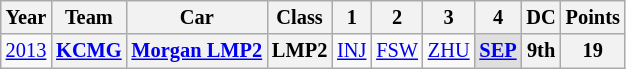<table class="wikitable" style="text-align:center; font-size:85%">
<tr>
<th>Year</th>
<th>Team</th>
<th>Car</th>
<th>Class</th>
<th>1</th>
<th>2</th>
<th>3</th>
<th>4</th>
<th>DC</th>
<th>Points</th>
</tr>
<tr>
<td><a href='#'>2013</a></td>
<th><a href='#'>KCMG</a></th>
<th><a href='#'>Morgan LMP2</a></th>
<th>LMP2</th>
<td><a href='#'>INJ</a></td>
<td><a href='#'>FSW</a></td>
<td><a href='#'>ZHU</a></td>
<td style="background:#dfdfdf;"><strong><a href='#'>SEP</a></strong><br></td>
<th>9th</th>
<th>19</th>
</tr>
</table>
